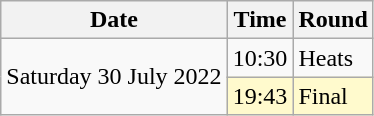<table class="wikitable">
<tr>
<th>Date</th>
<th>Time</th>
<th>Round</th>
</tr>
<tr>
<td rowspan=2>Saturday 30 July 2022</td>
<td>10:30</td>
<td>Heats</td>
</tr>
<tr>
<td style=background:lemonchiffon>19:43</td>
<td style=background:lemonchiffon>Final</td>
</tr>
</table>
